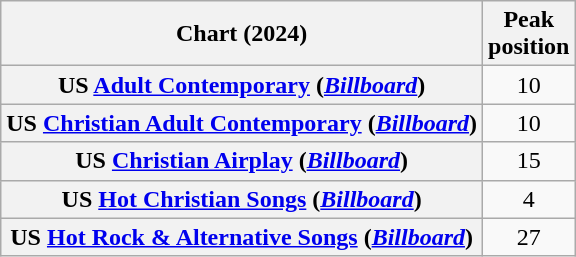<table class="wikitable sortable plainrowheaders" style="text-align:center">
<tr>
<th scope="col">Chart (2024)</th>
<th scope="col">Peak<br>position</th>
</tr>
<tr>
<th scope="row">US <a href='#'>Adult Contemporary</a> (<em><a href='#'>Billboard</a></em>)</th>
<td>10</td>
</tr>
<tr>
<th scope="row">US <a href='#'>Christian Adult Contemporary</a> (<em><a href='#'>Billboard</a></em>)</th>
<td>10</td>
</tr>
<tr>
<th scope="row">US <a href='#'>Christian Airplay</a> (<em><a href='#'>Billboard</a></em>)</th>
<td>15</td>
</tr>
<tr>
<th scope="row">US <a href='#'>Hot Christian Songs</a> (<em><a href='#'>Billboard</a></em>)</th>
<td>4</td>
</tr>
<tr>
<th scope="row">US <a href='#'>Hot Rock & Alternative Songs</a> (<em><a href='#'>Billboard</a></em>)</th>
<td>27</td>
</tr>
</table>
